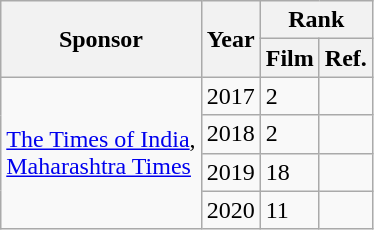<table class="wikitable">
<tr>
<th rowspan="2">Sponsor</th>
<th rowspan="2">Year</th>
<th colspan="2">Rank</th>
</tr>
<tr>
<th>Film</th>
<th>Ref.</th>
</tr>
<tr>
<td rowspan="4"><a href='#'>The Times of India</a>,<br><a href='#'>Maharashtra Times</a></td>
<td>2017</td>
<td>2</td>
<td></td>
</tr>
<tr>
<td>2018</td>
<td>2</td>
<td></td>
</tr>
<tr>
<td>2019</td>
<td>18</td>
<td></td>
</tr>
<tr>
<td>2020</td>
<td>11</td>
<td></td>
</tr>
</table>
